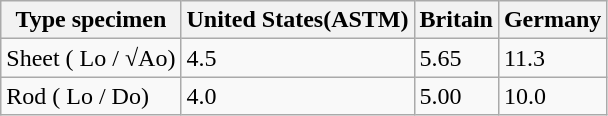<table class="wikitable">
<tr>
<th>Type specimen</th>
<th>United States(ASTM)</th>
<th>Britain</th>
<th>Germany</th>
</tr>
<tr>
<td>Sheet ( Lo / √Ao)</td>
<td>4.5</td>
<td>5.65</td>
<td>11.3</td>
</tr>
<tr>
<td>Rod ( Lo / Do)</td>
<td>4.0</td>
<td>5.00</td>
<td>10.0</td>
</tr>
</table>
